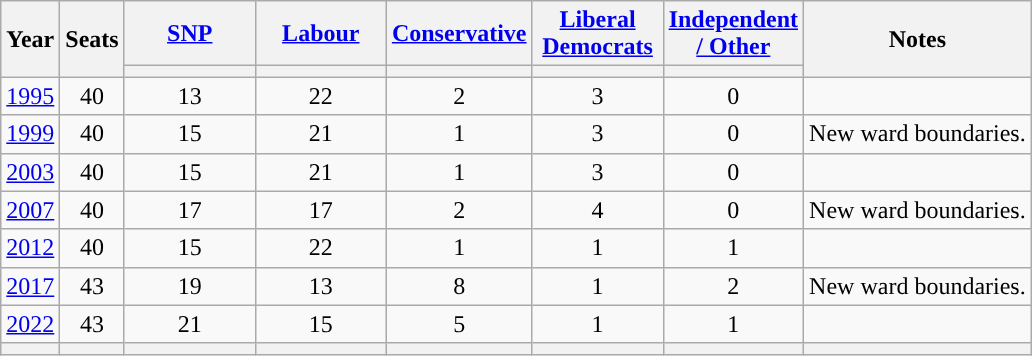<table class="wikitable" style=text-align:center>
<tr>
<th rowspan=2><strong>Year</strong></th>
<th rowspan=2><strong>Seats</strong></th>
<th width="80"><a href='#'><strong>SNP</strong></a></th>
<th width="80"><a href='#'><strong>Labour</strong></a></th>
<th width="80"><a href='#'><strong>Conservative</strong></a></th>
<th width="80"><a href='#'><strong>Liberal Democrats</strong></a></th>
<th width="80"><a href='#'><strong>Independent / Other</strong></a></th>
<th rowspan=2><strong>Notes</strong></th>
</tr>
<tr>
<th style="background-color: "></th>
<th style="background-color: "></th>
<th style="background-color: "></th>
<th style="background-color: "></th>
<th style="background-color: "></th>
</tr>
<tr>
<td><a href='#'>1995</a></td>
<td>40</td>
<td>13</td>
<td>22</td>
<td>2</td>
<td>3</td>
<td>0</td>
<td align=left></td>
</tr>
<tr>
<td><a href='#'>1999</a></td>
<td>40</td>
<td>15</td>
<td>21</td>
<td>1</td>
<td>3</td>
<td>0</td>
<td align=left>New ward boundaries.</td>
</tr>
<tr>
<td><a href='#'>2003</a></td>
<td>40</td>
<td>15</td>
<td>21</td>
<td>1</td>
<td>3</td>
<td>0</td>
<td align=left></td>
</tr>
<tr>
<td><a href='#'>2007</a></td>
<td>40</td>
<td>17</td>
<td>17</td>
<td>2</td>
<td>4</td>
<td>0</td>
<td align=left>New ward boundaries.</td>
</tr>
<tr>
<td><a href='#'>2012</a></td>
<td>40</td>
<td>15</td>
<td>22</td>
<td>1</td>
<td>1</td>
<td>1</td>
<td align=left></td>
</tr>
<tr>
<td><a href='#'>2017</a></td>
<td>43</td>
<td>19</td>
<td>13</td>
<td>8</td>
<td>1</td>
<td>2</td>
<td align=left>New ward boundaries.</td>
</tr>
<tr>
<td><a href='#'>2022</a></td>
<td>43</td>
<td>21</td>
<td>15</td>
<td>5</td>
<td>1</td>
<td>1</td>
<td align=left></td>
</tr>
<tr>
<th></th>
<th></th>
<th style="background-color: "></th>
<th style="background-color: "></th>
<th style="background-color: "></th>
<th style="background-color: "></th>
<th style="background-color: "></th>
<th></th>
</tr>
</table>
